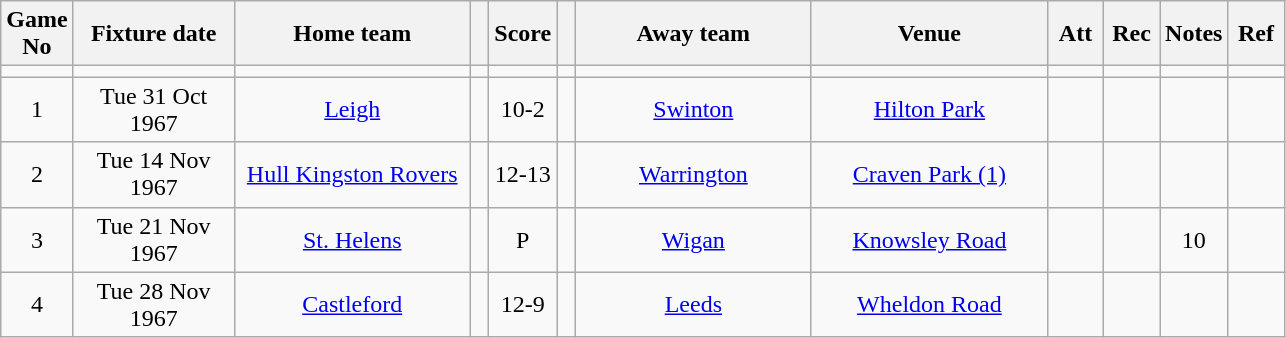<table class="wikitable" style="text-align:center;">
<tr>
<th width=20 abbr="No">Game No</th>
<th width=100 abbr="Date">Fixture date</th>
<th width=150 abbr="Home team">Home team</th>
<th width=5 abbr="space"></th>
<th width=20 abbr="Score">Score</th>
<th width=5 abbr="space"></th>
<th width=150 abbr="Away team">Away team</th>
<th width=150 abbr="Venue">Venue</th>
<th width=30 abbr="Att">Att</th>
<th width=30 abbr="Rec">Rec</th>
<th width=20 abbr="Notes">Notes</th>
<th width=30 abbr="Ref">Ref</th>
</tr>
<tr>
<td></td>
<td></td>
<td></td>
<td></td>
<td></td>
<td></td>
<td></td>
<td></td>
<td></td>
<td></td>
<td></td>
</tr>
<tr>
<td>1</td>
<td>Tue 31 Oct 1967</td>
<td><a href='#'>Leigh</a></td>
<td></td>
<td>10-2</td>
<td></td>
<td><a href='#'>Swinton</a></td>
<td><a href='#'>Hilton Park</a></td>
<td></td>
<td></td>
<td></td>
<td></td>
</tr>
<tr>
<td>2</td>
<td>Tue 14 Nov 1967</td>
<td><a href='#'>Hull Kingston Rovers</a></td>
<td></td>
<td>12-13</td>
<td></td>
<td><a href='#'>Warrington</a></td>
<td><a href='#'>Craven Park (1)</a></td>
<td></td>
<td></td>
<td></td>
<td></td>
</tr>
<tr>
<td>3</td>
<td>Tue 21 Nov 1967</td>
<td><a href='#'>St. Helens</a></td>
<td></td>
<td>P</td>
<td></td>
<td><a href='#'>Wigan</a></td>
<td><a href='#'>Knowsley Road</a></td>
<td></td>
<td></td>
<td>10</td>
<td></td>
</tr>
<tr>
<td>4</td>
<td>Tue 28 Nov 1967</td>
<td><a href='#'>Castleford</a></td>
<td></td>
<td>12-9</td>
<td></td>
<td><a href='#'>Leeds</a></td>
<td><a href='#'>Wheldon Road</a></td>
<td></td>
<td></td>
<td></td>
<td></td>
</tr>
</table>
